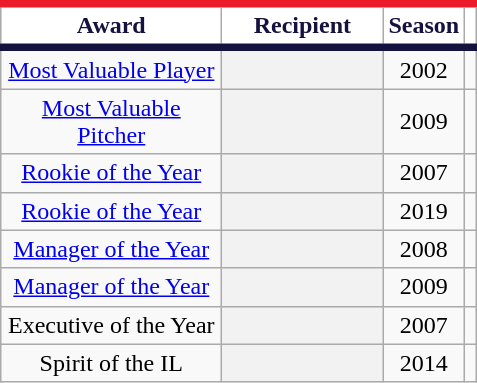<table class="wikitable sortable plainrowheaders" style="text-align:center">
<tr>
<th scope="col" style="background-color:#ffffff; border-top:#EC1B2B 5px solid; border-bottom:#151240 5px solid; color:#151240" width="140px">Award</th>
<th scope="col" style="background-color:#ffffff; border-top:#EC1B2B 5px solid; border-bottom:#151240 5px solid; color:#151240" width="100px">Recipient</th>
<th scope="col" style="background-color:#ffffff; border-top:#EC1B2B 5px solid; border-bottom:#151240 5px solid; color:#151240">Season</th>
<th class="unsortable" scope="col" style="background-color:#ffffff; border-top:#EC1B2B 5px solid; border-bottom:#151240 5px solid; color:#151240"></th>
</tr>
<tr>
<td><a href='#'>Most Valuable Player</a></td>
<th scope="row" style="text-align:center"></th>
<td>2002</td>
<td></td>
</tr>
<tr>
<td><a href='#'>Most Valuable Pitcher</a></td>
<th scope="row" style="text-align:center"></th>
<td>2009</td>
<td></td>
</tr>
<tr>
<td><a href='#'>Rookie of the Year</a></td>
<th scope="row" style="text-align:center"></th>
<td>2007</td>
<td></td>
</tr>
<tr>
<td><a href='#'>Rookie of the Year</a></td>
<th scope="row" style="text-align:center"></th>
<td>2019</td>
<td></td>
</tr>
<tr>
<td><a href='#'>Manager of the Year</a></td>
<th scope="row" style="text-align:center"></th>
<td>2008</td>
<td></td>
</tr>
<tr>
<td><a href='#'>Manager of the Year</a></td>
<th scope="row" style="text-align:center"></th>
<td>2009</td>
<td></td>
</tr>
<tr>
<td>Executive of the Year</td>
<th scope="row" style="text-align:center"></th>
<td>2007</td>
<td></td>
</tr>
<tr>
<td>Spirit of the IL</td>
<th scope="row" style="text-align:center"></th>
<td>2014</td>
<td></td>
</tr>
</table>
